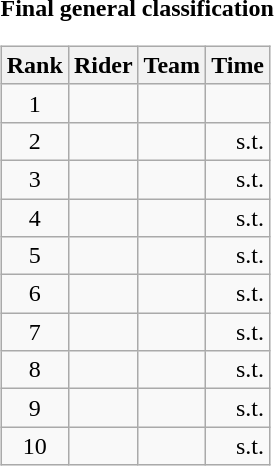<table>
<tr>
<td><strong>Final general classification</strong><br><table class="wikitable">
<tr>
<th scope="col">Rank</th>
<th scope="col">Rider</th>
<th scope="col">Team</th>
<th scope="col">Time</th>
</tr>
<tr>
<td style="text-align:center;">1</td>
<td></td>
<td></td>
<td style="text-align:right;"></td>
</tr>
<tr>
<td style="text-align:center;">2</td>
<td></td>
<td></td>
<td style="text-align:right;">s.t.</td>
</tr>
<tr>
<td style="text-align:center;">3</td>
<td></td>
<td></td>
<td style="text-align:right;">s.t.</td>
</tr>
<tr>
<td style="text-align:center;">4</td>
<td></td>
<td></td>
<td style="text-align:right;">s.t.</td>
</tr>
<tr>
<td style="text-align:center;">5</td>
<td></td>
<td></td>
<td style="text-align:right;">s.t.</td>
</tr>
<tr>
<td style="text-align:center;">6</td>
<td></td>
<td></td>
<td style="text-align:right;">s.t.</td>
</tr>
<tr>
<td style="text-align:center;">7</td>
<td></td>
<td></td>
<td style="text-align:right;">s.t.</td>
</tr>
<tr>
<td style="text-align:center;">8</td>
<td></td>
<td></td>
<td style="text-align:right;">s.t.</td>
</tr>
<tr>
<td style="text-align:center;">9</td>
<td></td>
<td></td>
<td style="text-align:right;">s.t.</td>
</tr>
<tr>
<td style="text-align:center;">10</td>
<td></td>
<td></td>
<td style="text-align:right;">s.t.</td>
</tr>
</table>
</td>
</tr>
</table>
